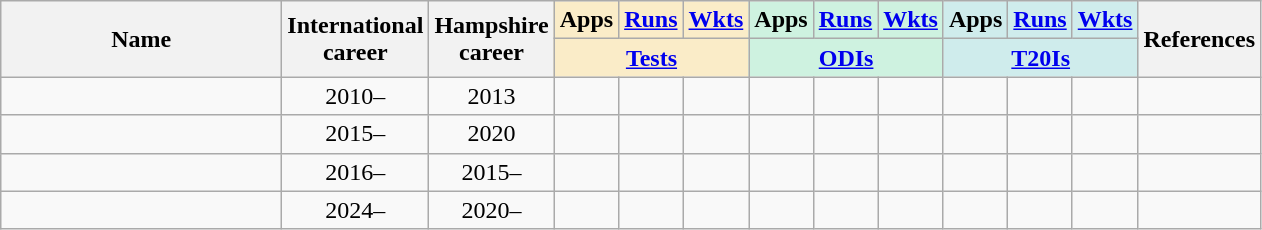<table class="wikitable sortable" style="text-align: center;">
<tr>
<th style="width:180px" rowspan="2">Name</th>
<th rowspan="2">International<br>career</th>
<th rowspan="2">Hampshire<br>career</th>
<th style="background:#faecc8">Apps</th>
<th style="background:#faecc8"><a href='#'>Runs</a></th>
<th style="background:#faecc8"><a href='#'>Wkts</a></th>
<th style="background:#cef2e0">Apps</th>
<th style="background:#cef2e0"><a href='#'>Runs</a></th>
<th style="background:#cef2e0"><a href='#'>Wkts</a></th>
<th style="background:#CFECEC">Apps</th>
<th style="background:#CFECEC"><a href='#'>Runs</a></th>
<th style="background:#CFECEC"><a href='#'>Wkts</a></th>
<th class="unsortable" rowspan="2">References</th>
</tr>
<tr class="unsortable">
<th colspan="3" style="background:#faecc8"><a href='#'>Tests</a></th>
<th colspan="3" style="background:#cef2e0"><a href='#'>ODIs</a></th>
<th colspan="3" style="background:#CFECEC"><a href='#'>T20Is</a></th>
</tr>
<tr>
<td></td>
<td>2010–</td>
<td>2013</td>
<td></td>
<td></td>
<td></td>
<td></td>
<td></td>
<td></td>
<td></td>
<td></td>
<td></td>
<td></td>
</tr>
<tr>
<td></td>
<td>2015–</td>
<td>2020</td>
<td></td>
<td></td>
<td></td>
<td></td>
<td></td>
<td></td>
<td></td>
<td></td>
<td></td>
<td></td>
</tr>
<tr>
<td></td>
<td>2016–</td>
<td>2015–</td>
<td></td>
<td></td>
<td></td>
<td></td>
<td></td>
<td></td>
<td></td>
<td></td>
<td></td>
<td></td>
</tr>
<tr>
<td></td>
<td>2024–</td>
<td>2020–</td>
<td></td>
<td></td>
<td></td>
<td></td>
<td></td>
<td></td>
<td></td>
<td></td>
<td></td>
<td></td>
</tr>
</table>
